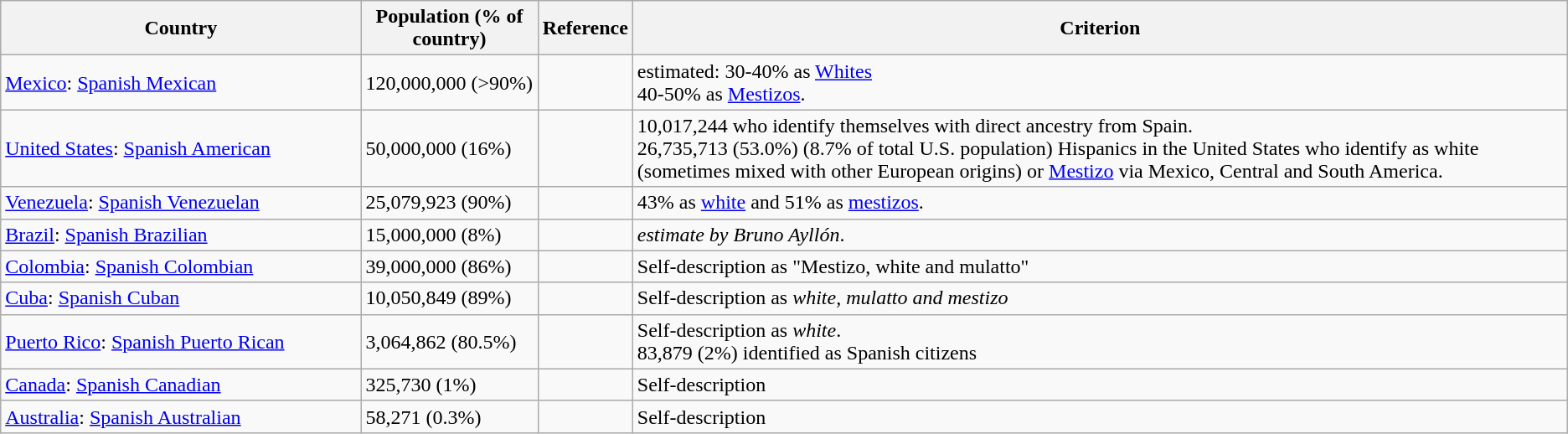<table class="wikitable">
<tr>
<th style="width:23%;">Country</th>
<th>Population (% of country)</th>
<th width=4%>Reference</th>
<th>Criterion</th>
</tr>
<tr>
<td><a href='#'>Mexico</a>: <a href='#'>Spanish Mexican</a></td>
<td>120,000,000 (>90%)</td>
<td></td>
<td>estimated: 30-40% as <a href='#'>Whites</a><br>40-50% as <a href='#'>Mestizos</a>.</td>
</tr>
<tr>
<td><a href='#'>United States</a>: <a href='#'>Spanish American</a></td>
<td>50,000,000 (16%)</td>
<td></td>
<td>10,017,244 who identify themselves with direct  ancestry from Spain.<br> 26,735,713 (53.0%) (8.7% of total U.S. population) Hispanics in the United States who identify as white (sometimes mixed with other European origins) or <a href='#'>Mestizo</a> via Mexico, Central and South America.</td>
</tr>
<tr>
<td><a href='#'>Venezuela</a>: <a href='#'>Spanish Venezuelan</a></td>
<td>25,079,923 (90%)</td>
<td></td>
<td>43% as <a href='#'>white</a> and 51% as <a href='#'>mestizos</a>.</td>
</tr>
<tr>
<td><a href='#'>Brazil</a>: <a href='#'>Spanish Brazilian</a></td>
<td>15,000,000 (8%)</td>
<td></td>
<td><em>estimate by Bruno Ayllón</em>.</td>
</tr>
<tr>
<td><a href='#'>Colombia</a>: <a href='#'>Spanish Colombian</a></td>
<td>39,000,000 (86%) </td>
<td></td>
<td>Self-description as "Mestizo, white and mulatto"</td>
</tr>
<tr>
<td><a href='#'>Cuba</a>: <a href='#'>Spanish Cuban</a></td>
<td>10,050,849 (89%)</td>
<td></td>
<td>Self-description as <em>white, mulatto and mestizo</em></td>
</tr>
<tr>
<td><a href='#'>Puerto Rico</a>: <a href='#'>Spanish Puerto Rican</a></td>
<td>3,064,862 (80.5%)</td>
<td><br></td>
<td>Self-description as <em>white</em>.<br>83,879 (2%) identified as Spanish citizens</td>
</tr>
<tr>
<td><a href='#'>Canada</a>: <a href='#'>Spanish Canadian</a></td>
<td>325,730 (1%)</td>
<td></td>
<td>Self-description</td>
</tr>
<tr>
<td><a href='#'>Australia</a>: <a href='#'>Spanish Australian</a></td>
<td>58,271 (0.3%)</td>
<td></td>
<td>Self-description</td>
</tr>
</table>
